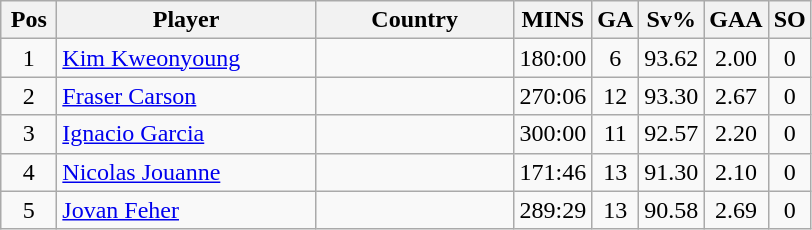<table class="wikitable sortable" style="text-align: center;">
<tr>
<th width=30>Pos</th>
<th width=165>Player</th>
<th width=125>Country</th>
<th width=20>MINS</th>
<th width=20>GA</th>
<th width=20>Sv%</th>
<th width=20>GAA</th>
<th width=20>SO</th>
</tr>
<tr>
<td>1</td>
<td align=left><a href='#'>Kim Kweonyoung</a></td>
<td align=left></td>
<td>180:00</td>
<td>6</td>
<td>93.62</td>
<td>2.00</td>
<td>0</td>
</tr>
<tr>
<td>2</td>
<td align=left><a href='#'>Fraser Carson</a></td>
<td align=left></td>
<td>270:06</td>
<td>12</td>
<td>93.30</td>
<td>2.67</td>
<td>0</td>
</tr>
<tr>
<td>3</td>
<td align=left><a href='#'>Ignacio Garcia</a></td>
<td align=left></td>
<td>300:00</td>
<td>11</td>
<td>92.57</td>
<td>2.20</td>
<td>0</td>
</tr>
<tr>
<td>4</td>
<td align=left><a href='#'>Nicolas Jouanne</a></td>
<td align=left></td>
<td>171:46</td>
<td>13</td>
<td>91.30</td>
<td>2.10</td>
<td>0</td>
</tr>
<tr>
<td>5</td>
<td align=left><a href='#'>Jovan Feher</a></td>
<td align=left></td>
<td>289:29</td>
<td>13</td>
<td>90.58</td>
<td>2.69</td>
<td>0</td>
</tr>
</table>
